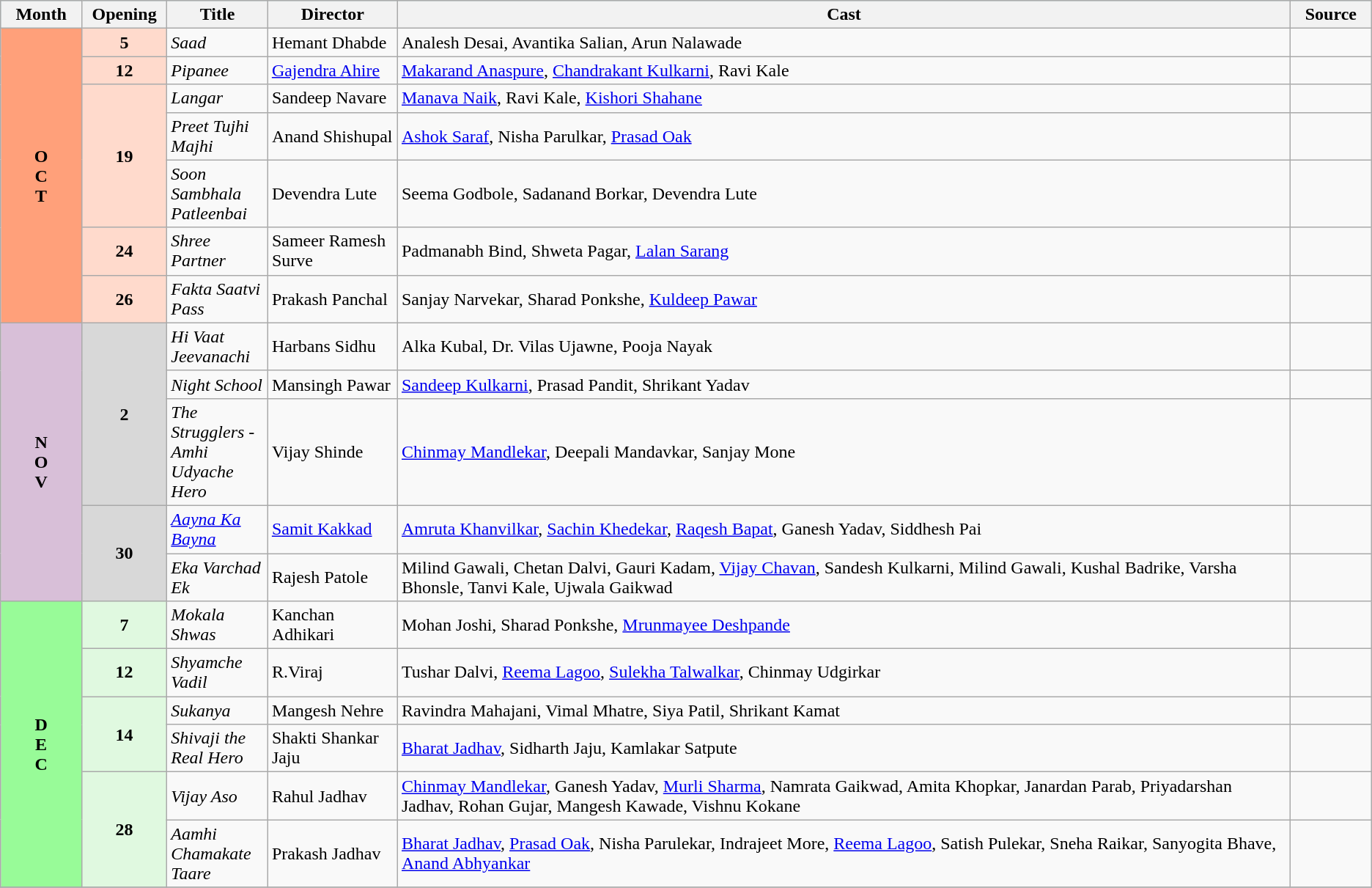<table class="wikitable">
<tr style="background:#b0e0e6; text-align:center;">
<th style="width:5%; colspan="2"><strong>Month</strong></th>
<th style="width:5%; colspan="2"><strong>Opening</strong></th>
<th style="width:5%;"><strong>Title</strong></th>
<th style="width:8%;"><strong>Director</strong></th>
<th style="width:55%;"><strong>Cast</strong></th>
<th style="width:5%;"><strong>Source</strong></th>
</tr>
<tr>
<td rowspan="7" style="text-align:center; background:#ffa07a;"><strong>O<br>C<br>T</strong></td>
<td rowspan="1" style="text-align:center; background:#ffdacc;"><strong>5</strong></td>
<td><em>Saad</em></td>
<td>Hemant Dhabde</td>
<td>Analesh Desai, Avantika Salian, Arun Nalawade</td>
<td></td>
</tr>
<tr>
<td rowspan="1" style="text-align:center; background:#ffdacc;"><strong>12</strong></td>
<td><em>Pipanee</em></td>
<td><a href='#'>Gajendra Ahire</a></td>
<td><a href='#'>Makarand Anaspure</a>, <a href='#'>Chandrakant Kulkarni</a>, Ravi Kale</td>
<td></td>
</tr>
<tr>
<td rowspan="3" style="text-align:center; background:#ffdacc;"><strong>19</strong></td>
<td><em>Langar</em></td>
<td>Sandeep Navare</td>
<td><a href='#'>Manava Naik</a>, Ravi Kale, <a href='#'>Kishori Shahane</a></td>
<td></td>
</tr>
<tr>
<td><em>Preet Tujhi Majhi</em></td>
<td>Anand Shishupal</td>
<td><a href='#'>Ashok Saraf</a>, Nisha Parulkar, <a href='#'>Prasad Oak</a></td>
<td></td>
</tr>
<tr>
<td><em>Soon Sambhala Patleenbai</em></td>
<td>Devendra Lute</td>
<td>Seema Godbole, Sadanand Borkar, Devendra Lute</td>
<td></td>
</tr>
<tr>
<td rowspan="1" style="text-align:center; background:#ffdacc;"><strong>24</strong></td>
<td><em>Shree Partner</em></td>
<td>Sameer Ramesh Surve</td>
<td>Padmanabh Bind, Shweta Pagar, <a href='#'>Lalan Sarang</a></td>
<td></td>
</tr>
<tr>
<td rowspan="1" style="text-align:center; background:#ffdacc;"><strong>26</strong></td>
<td><em>Fakta Saatvi Pass</em></td>
<td>Prakash Panchal</td>
<td>Sanjay Narvekar, Sharad Ponkshe, <a href='#'>Kuldeep Pawar</a></td>
<td></td>
</tr>
<tr>
<td rowspan="5" style="text-align:center; background:thistle;"><strong>N<br>O<br>V</strong></td>
<td rowspan="3" style="text-align:center;  background:#d8d8d8;"><strong>2</strong></td>
<td><em>Hi Vaat Jeevanachi</em></td>
<td>Harbans Sidhu</td>
<td>Alka Kubal, Dr. Vilas Ujawne, Pooja Nayak</td>
<td></td>
</tr>
<tr>
<td><em>Night School</em></td>
<td>Mansingh Pawar</td>
<td><a href='#'>Sandeep Kulkarni</a>, Prasad Pandit, Shrikant Yadav</td>
<td></td>
</tr>
<tr>
<td><em>The Strugglers - Amhi Udyache Hero</em></td>
<td>Vijay Shinde</td>
<td><a href='#'>Chinmay Mandlekar</a>, Deepali Mandavkar, Sanjay Mone</td>
<td></td>
</tr>
<tr>
<td rowspan="2" style="text-align:center;  background:#d8d8d8;"><strong>30</strong></td>
<td><em><a href='#'>Aayna Ka Bayna</a></em></td>
<td><a href='#'>Samit Kakkad</a></td>
<td><a href='#'>Amruta Khanvilkar</a>, <a href='#'>Sachin Khedekar</a>, <a href='#'>Raqesh Bapat</a>, Ganesh Yadav, Siddhesh Pai</td>
<td></td>
</tr>
<tr>
<td><em>Eka Varchad Ek</em></td>
<td>Rajesh Patole</td>
<td>Milind Gawali, Chetan Dalvi, Gauri Kadam, <a href='#'>Vijay Chavan</a>, Sandesh Kulkarni, Milind Gawali, Kushal Badrike, Varsha Bhonsle, Tanvi Kale, Ujwala Gaikwad</td>
<td></td>
</tr>
<tr>
<td rowspan="6" style="text-align:center; background:#98fb98;"><strong>D<br>E<br>C</strong></td>
<td rowspan="1" style="text-align:center;  background:#e0f9e0;"><strong>7</strong></td>
<td><em>Mokala Shwas</em></td>
<td>Kanchan Adhikari</td>
<td>Mohan Joshi, Sharad Ponkshe, <a href='#'>Mrunmayee Deshpande</a></td>
<td></td>
</tr>
<tr>
<td rowspan="1" style="text-align:center;  background:#e0f9e0;"><strong>12</strong></td>
<td><em>Shyamche Vadil</em></td>
<td>R.Viraj</td>
<td>Tushar Dalvi, <a href='#'>Reema Lagoo</a>, <a href='#'>Sulekha Talwalkar</a>, Chinmay Udgirkar</td>
<td></td>
</tr>
<tr>
<td rowspan="2" style="text-align:center;  background:#e0f9e0;"><strong>14</strong></td>
<td><em>Sukanya</em></td>
<td>Mangesh Nehre</td>
<td>Ravindra Mahajani, Vimal Mhatre, Siya Patil, Shrikant Kamat</td>
<td></td>
</tr>
<tr>
<td><em>Shivaji the Real Hero</em></td>
<td>Shakti Shankar Jaju</td>
<td><a href='#'>Bharat Jadhav</a>, Sidharth Jaju, Kamlakar Satpute</td>
<td></td>
</tr>
<tr>
<td rowspan="2" style="text-align:center;  background:#e0f9e0;"><strong>28</strong></td>
<td><em>Vijay Aso</em></td>
<td>Rahul Jadhav</td>
<td><a href='#'>Chinmay Mandlekar</a>, Ganesh Yadav, <a href='#'>Murli Sharma</a>, Namrata Gaikwad, Amita Khopkar, Janardan Parab, Priyadarshan Jadhav, Rohan Gujar, Mangesh Kawade, Vishnu Kokane</td>
<td></td>
</tr>
<tr>
<td><em>Aamhi Chamakate Taare</em></td>
<td>Prakash Jadhav</td>
<td><a href='#'>Bharat Jadhav</a>, <a href='#'>Prasad Oak</a>, Nisha Parulekar, Indrajeet More, <a href='#'>Reema Lagoo</a>, Satish Pulekar, Sneha Raikar, Sanyogita Bhave, <a href='#'>Anand Abhyankar</a></td>
<td></td>
</tr>
<tr>
</tr>
</table>
